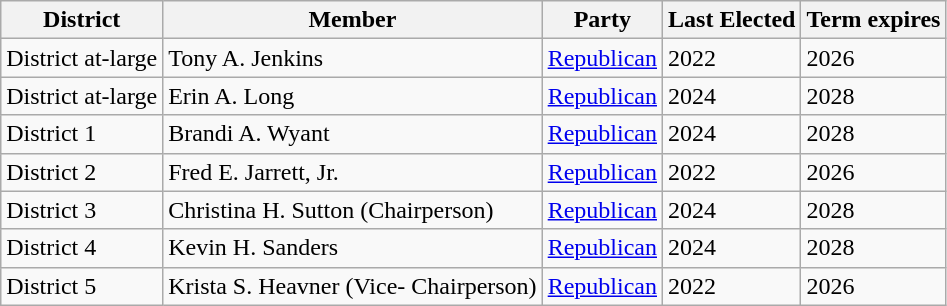<table class="wikitable">
<tr>
<th>District</th>
<th>Member</th>
<th>Party</th>
<th>Last Elected</th>
<th>Term expires</th>
</tr>
<tr>
<td>District at-large</td>
<td>Tony A. Jenkins</td>
<td><a href='#'>Republican</a></td>
<td>2022</td>
<td>2026</td>
</tr>
<tr>
<td>District at-large</td>
<td>Erin A. Long</td>
<td><a href='#'>Republican</a></td>
<td>2024</td>
<td>2028</td>
</tr>
<tr>
<td>District 1</td>
<td>Brandi A. Wyant</td>
<td><a href='#'>Republican</a></td>
<td>2024</td>
<td>2028</td>
</tr>
<tr>
<td>District 2</td>
<td>Fred E. Jarrett, Jr.</td>
<td><a href='#'>Republican</a></td>
<td>2022</td>
<td>2026</td>
</tr>
<tr>
<td>District 3</td>
<td>Christina H. Sutton (Chairperson)</td>
<td><a href='#'>Republican</a></td>
<td>2024</td>
<td>2028</td>
</tr>
<tr>
<td>District 4</td>
<td>Kevin H. Sanders</td>
<td><a href='#'>Republican</a></td>
<td>2024</td>
<td>2028</td>
</tr>
<tr>
<td>District 5</td>
<td>Krista S. Heavner (Vice- Chairperson)</td>
<td><a href='#'>Republican</a></td>
<td>2022</td>
<td>2026</td>
</tr>
</table>
